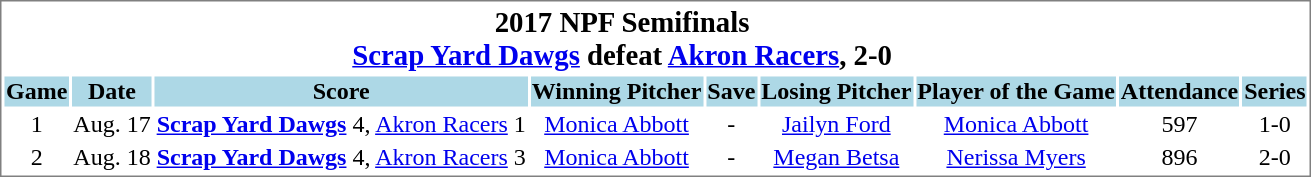<table cellpadding="1"  style="min-width:45em;text-align:center;font-size:100%; border:1px solid gray;">
<tr style="font-size:larger;">
<th colspan=8>2017 NPF Semifinals<br><a href='#'>Scrap Yard Dawgs</a> defeat <a href='#'>Akron Racers</a>, 2-0</th>
</tr>
<tr style="background:lightblue;">
<th>Game</th>
<th>Date</th>
<th>Score</th>
<th>Winning Pitcher</th>
<th>Save</th>
<th>Losing Pitcher</th>
<th>Player of the Game</th>
<th>Attendance</th>
<th>Series<br></th>
</tr>
<tr>
<td>1</td>
<td>Aug. 17</td>
<td><strong><a href='#'>Scrap Yard Dawgs</a></strong> 4, <a href='#'>Akron Racers</a> 1</td>
<td><a href='#'>Monica Abbott</a></td>
<td>-</td>
<td><a href='#'>Jailyn Ford</a></td>
<td><a href='#'>Monica Abbott</a></td>
<td>597</td>
<td>1-0</td>
</tr>
<tr>
<td>2</td>
<td>Aug. 18</td>
<td><strong><a href='#'>Scrap Yard Dawgs</a></strong> 4, <a href='#'>Akron Racers</a> 3</td>
<td><a href='#'>Monica Abbott</a></td>
<td>-</td>
<td><a href='#'>Megan Betsa</a></td>
<td><a href='#'>Nerissa Myers</a></td>
<td>896</td>
<td>2-0</td>
</tr>
</table>
